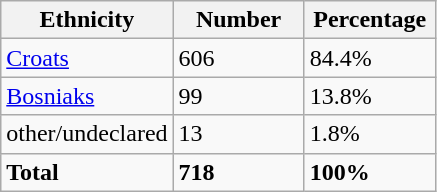<table class="wikitable">
<tr>
<th width="100px">Ethnicity</th>
<th width="80px">Number</th>
<th width="80px">Percentage</th>
</tr>
<tr>
<td><a href='#'>Croats</a></td>
<td>606</td>
<td>84.4%</td>
</tr>
<tr>
<td><a href='#'>Bosniaks</a></td>
<td>99</td>
<td>13.8%</td>
</tr>
<tr>
<td>other/undeclared</td>
<td>13</td>
<td>1.8%</td>
</tr>
<tr>
<td><strong>Total</strong></td>
<td><strong>718</strong></td>
<td><strong>100%</strong></td>
</tr>
</table>
